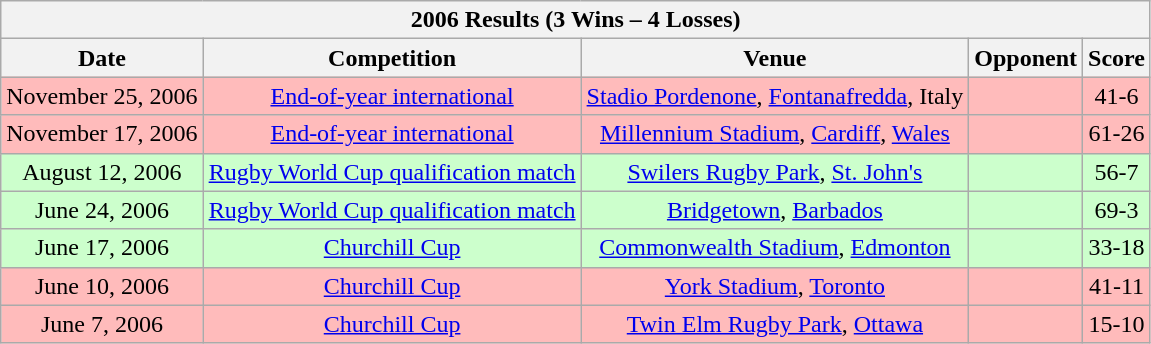<table class="wikitable sortable">
<tr>
<th colspan="5"><strong>2006 Results (3 Wins – 4 Losses)</strong></th>
</tr>
<tr>
<th>Date</th>
<th>Competition</th>
<th>Venue</th>
<th>Opponent</th>
<th>Score</th>
</tr>
<tr style="background:#fbb;">
<td align=center>November 25, 2006</td>
<td align=center><a href='#'>End-of-year international</a></td>
<td align=center><a href='#'>Stadio Pordenone</a>, <a href='#'>Fontanafredda</a>, Italy</td>
<td></td>
<td align=center>41-6</td>
</tr>
<tr style="background:#fbb;">
<td align=center>November 17, 2006</td>
<td align=center><a href='#'>End-of-year international</a></td>
<td align=center><a href='#'>Millennium Stadium</a>, <a href='#'>Cardiff</a>, <a href='#'>Wales</a></td>
<td></td>
<td align=center>61-26</td>
</tr>
<tr style="background:#cfc;">
<td align=center>August 12, 2006</td>
<td align=center><a href='#'>Rugby World Cup qualification match</a></td>
<td align=center><a href='#'>Swilers Rugby Park</a>, <a href='#'>St. John's</a></td>
<td></td>
<td align=center>56-7</td>
</tr>
<tr style="background:#cfc;">
<td align=center>June 24, 2006</td>
<td align=center><a href='#'>Rugby World Cup qualification match</a></td>
<td align=center><a href='#'>Bridgetown</a>, <a href='#'>Barbados</a></td>
<td></td>
<td align=center>69-3</td>
</tr>
<tr style="background:#cfc;">
<td align=center>June 17, 2006</td>
<td align=center><a href='#'>Churchill Cup</a></td>
<td align=center><a href='#'>Commonwealth Stadium</a>, <a href='#'>Edmonton</a></td>
<td></td>
<td align=center>33-18</td>
</tr>
<tr style="background:#fbb;">
<td align=center>June 10, 2006</td>
<td align=center><a href='#'>Churchill Cup</a></td>
<td align=center><a href='#'>York Stadium</a>, <a href='#'>Toronto</a></td>
<td></td>
<td align=center>41-11</td>
</tr>
<tr style="background:#fbb;">
<td align=center>June 7, 2006</td>
<td align=center><a href='#'>Churchill Cup</a></td>
<td align=center><a href='#'>Twin Elm Rugby Park</a>, <a href='#'>Ottawa</a></td>
<td></td>
<td align=center>15-10</td>
</tr>
</table>
